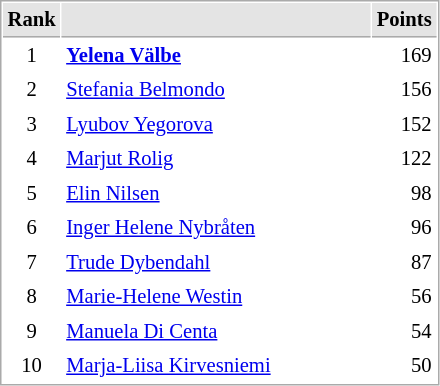<table cellspacing="1" cellpadding="3" style="border:1px solid #AAAAAA;font-size:86%">
<tr style="background-color: #E4E4E4;">
<th style="border-bottom:1px solid #AAAAAA" width=10>Rank</th>
<th style="border-bottom:1px solid #AAAAAA" width=200></th>
<th style="border-bottom:1px solid #AAAAAA" width=20 align=right>Points</th>
</tr>
<tr>
<td align=center>1</td>
<td> <strong><a href='#'>Yelena Välbe</a></strong></td>
<td align=right>169</td>
</tr>
<tr>
<td align=center>2</td>
<td> <a href='#'>Stefania Belmondo</a></td>
<td align=right>156</td>
</tr>
<tr>
<td align=center>3</td>
<td> <a href='#'>Lyubov Yegorova</a></td>
<td align=right>152</td>
</tr>
<tr>
<td align=center>4</td>
<td> <a href='#'>Marjut Rolig</a></td>
<td align=right>122</td>
</tr>
<tr>
<td align=center>5</td>
<td> <a href='#'>Elin Nilsen</a></td>
<td align=right>98</td>
</tr>
<tr>
<td align=center>6</td>
<td> <a href='#'>Inger Helene Nybråten</a></td>
<td align=right>96</td>
</tr>
<tr>
<td align=center>7</td>
<td> <a href='#'>Trude Dybendahl</a></td>
<td align=right>87</td>
</tr>
<tr>
<td align=center>8</td>
<td> <a href='#'>Marie-Helene Westin</a></td>
<td align=right>56</td>
</tr>
<tr>
<td align=center>9</td>
<td> <a href='#'>Manuela Di Centa</a></td>
<td align=right>54</td>
</tr>
<tr>
<td align=center>10</td>
<td> <a href='#'>Marja-Liisa Kirvesniemi</a></td>
<td align=right>50</td>
</tr>
</table>
